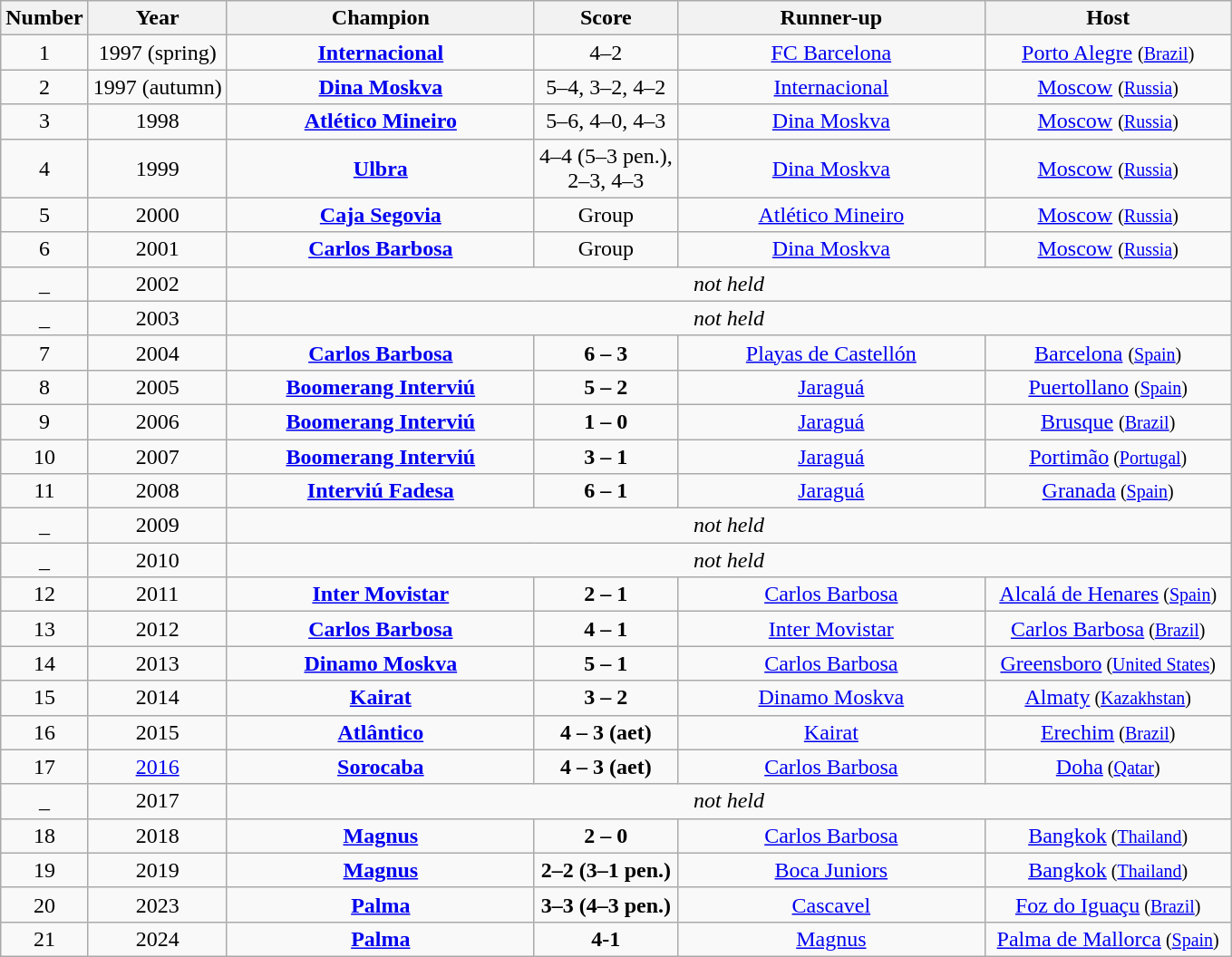<table class="wikitable" style="text-align: center;">
<tr>
<th width=0%>Number</th>
<th width=0%>Year</th>
<th width=25%>Champion</th>
<th width=0%>Score</th>
<th width=25%>Runner-up</th>
<th width=20%>Host</th>
</tr>
<tr>
<td>1</td>
<td>1997 (spring)</td>
<td> <strong><a href='#'>Internacional</a></strong></td>
<td>4–2</td>
<td> <a href='#'>FC Barcelona</a></td>
<td> <a href='#'>Porto Alegre</a> <small>(<a href='#'>Brazil</a>)</small></td>
</tr>
<tr>
<td>2</td>
<td>1997 (autumn)</td>
<td> <strong><a href='#'>Dina Moskva</a></strong></td>
<td>5–4, 3–2, 4–2</td>
<td> <a href='#'>Internacional</a></td>
<td> <a href='#'>Moscow</a> <small>(<a href='#'>Russia</a>)</small></td>
</tr>
<tr>
<td>3</td>
<td>1998</td>
<td> <strong><a href='#'>Atlético Mineiro</a></strong></td>
<td>5–6, 4–0, 4–3</td>
<td> <a href='#'>Dina Moskva</a></td>
<td> <a href='#'>Moscow</a> <small>(<a href='#'>Russia</a>)</small></td>
</tr>
<tr>
<td>4</td>
<td>1999</td>
<td> <strong><a href='#'>Ulbra</a></strong></td>
<td>4–4 (5–3 pen.),<br>2–3, 4–3</td>
<td> <a href='#'>Dina Moskva</a></td>
<td> <a href='#'>Moscow</a> <small>(<a href='#'>Russia</a>)</small></td>
</tr>
<tr>
<td>5</td>
<td>2000</td>
<td> <strong><a href='#'>Caja Segovia</a></strong></td>
<td>Group</td>
<td> <a href='#'>Atlético Mineiro</a></td>
<td> <a href='#'>Moscow</a> <small>(<a href='#'>Russia</a>)</small></td>
</tr>
<tr>
<td>6</td>
<td>2001</td>
<td> <strong><a href='#'>Carlos Barbosa</a></strong></td>
<td>Group</td>
<td> <a href='#'>Dina Moskva</a></td>
<td> <a href='#'>Moscow</a> <small>(<a href='#'>Russia</a>)</small></td>
</tr>
<tr>
<td>_</td>
<td>2002</td>
<td colspan=4><em>not held</em></td>
</tr>
<tr>
<td>_</td>
<td>2003</td>
<td colspan=4><em>not held</em></td>
</tr>
<tr>
<td>7</td>
<td>2004</td>
<td> <strong><a href='#'>Carlos Barbosa</a></strong></td>
<td><strong>6 – 3<br></strong></td>
<td> <a href='#'>Playas de Castellón</a></td>
<td> <a href='#'>Barcelona</a> <small>(<a href='#'>Spain</a>)</small></td>
</tr>
<tr>
<td>8</td>
<td>2005</td>
<td> <strong><a href='#'>Boomerang Interviú</a></strong></td>
<td><strong>5 – 2<br></strong></td>
<td> <a href='#'>Jaraguá</a></td>
<td> <a href='#'>Puertollano</a> <small>(<a href='#'>Spain</a>)</small></td>
</tr>
<tr>
<td>9</td>
<td>2006</td>
<td> <strong><a href='#'>Boomerang Interviú</a></strong></td>
<td><strong>1 – 0<br></strong></td>
<td> <a href='#'>Jaraguá</a></td>
<td> <a href='#'>Brusque</a> <small>(<a href='#'>Brazil</a>)</small></td>
</tr>
<tr>
<td>10</td>
<td>2007</td>
<td> <strong><a href='#'>Boomerang Interviú</a></strong></td>
<td><strong>3 – 1<br></strong></td>
<td> <a href='#'>Jaraguá</a></td>
<td> <a href='#'>Portimão</a><small> (<a href='#'>Portugal</a>)</small></td>
</tr>
<tr>
<td>11</td>
<td>2008</td>
<td> <strong><a href='#'>Interviú Fadesa</a></strong></td>
<td><strong>6 – 1<br></strong></td>
<td> <a href='#'>Jaraguá</a></td>
<td> <a href='#'>Granada</a><small> (<a href='#'>Spain</a>)</small></td>
</tr>
<tr>
<td>_</td>
<td>2009</td>
<td colspan="4"><em>not held</em></td>
</tr>
<tr>
<td>_</td>
<td>2010</td>
<td colspan="4"><em>not held</em></td>
</tr>
<tr>
<td>12</td>
<td>2011</td>
<td> <strong><a href='#'>Inter Movistar</a></strong></td>
<td><strong>2 – 1<br></strong></td>
<td> <a href='#'>Carlos Barbosa</a></td>
<td> <a href='#'>Alcalá de Henares</a><small> (<a href='#'>Spain</a>)</small></td>
</tr>
<tr>
<td>13</td>
<td>2012</td>
<td> <strong><a href='#'>Carlos Barbosa</a></strong></td>
<td><strong>4 – 1<br></strong></td>
<td> <a href='#'>Inter Movistar</a></td>
<td> <a href='#'>Carlos Barbosa</a><small> (<a href='#'>Brazil</a>)</small></td>
</tr>
<tr>
<td>14</td>
<td>2013</td>
<td> <strong><a href='#'>Dinamo Moskva</a></strong></td>
<td><strong>5 – 1<br></strong></td>
<td> <a href='#'>Carlos Barbosa</a></td>
<td> <a href='#'>Greensboro</a><small> (<a href='#'>United States</a>)</small></td>
</tr>
<tr>
<td>15</td>
<td>2014</td>
<td> <strong><a href='#'>Kairat</a></strong></td>
<td><strong>3 – 2<br></strong></td>
<td> <a href='#'>Dinamo Moskva</a></td>
<td> <a href='#'>Almaty</a><small> (<a href='#'>Kazakhstan</a>)</small></td>
</tr>
<tr>
<td>16</td>
<td>2015</td>
<td> <strong><a href='#'>Atlântico</a></strong></td>
<td><strong>4 – 3 (aet)<br></strong></td>
<td> <a href='#'>Kairat</a></td>
<td> <a href='#'>Erechim</a><small> (<a href='#'>Brazil</a>)</small></td>
</tr>
<tr>
<td>17</td>
<td><a href='#'>2016</a></td>
<td> <strong><a href='#'>Sorocaba</a></strong></td>
<td><strong>4 – 3 (aet)<br></strong></td>
<td> <a href='#'>Carlos Barbosa</a></td>
<td> <a href='#'>Doha</a><small> (<a href='#'>Qatar</a>)</small></td>
</tr>
<tr>
<td>_</td>
<td>2017</td>
<td colspan="4"><em>not held</em></td>
</tr>
<tr>
<td>18</td>
<td>2018</td>
<td> <strong><a href='#'>Magnus</a></strong></td>
<td><strong>2 – 0<br></strong></td>
<td> <a href='#'>Carlos Barbosa</a></td>
<td> <a href='#'>Bangkok</a><small> (<a href='#'>Thailand</a>)</small></td>
</tr>
<tr>
<td>19</td>
<td>2019</td>
<td> <strong><a href='#'>Magnus</a></strong></td>
<td><strong>2–2 (3–1 pen.)<br></strong></td>
<td> <a href='#'>Boca Juniors</a></td>
<td> <a href='#'>Bangkok</a><small> (<a href='#'>Thailand</a>)</small></td>
</tr>
<tr>
<td>20</td>
<td>2023</td>
<td> <strong><a href='#'>Palma</a></strong></td>
<td><strong>3–3 (4–3 pen.)<br></strong></td>
<td> <a href='#'>Cascavel</a></td>
<td> <a href='#'>Foz do Iguaçu</a><small> (<a href='#'>Brazil</a>)</small></td>
</tr>
<tr>
<td>21</td>
<td>2024</td>
<td> <strong><a href='#'>Palma</a></strong></td>
<td><strong>4-1<br></strong></td>
<td> <a href='#'>Magnus</a></td>
<td> <a href='#'>Palma de Mallorca</a><small> (<a href='#'>Spain</a>)</small></td>
</tr>
</table>
